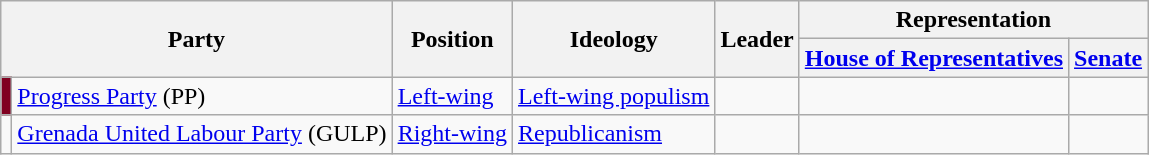<table class ="wikitable">
<tr>
<th colspan=2 rowspan=2>Party</th>
<th rowspan="2">Position</th>
<th rowspan="2">Ideology</th>
<th rowspan="2">Leader</th>
<th colspan=2>Representation</th>
</tr>
<tr>
<th><a href='#'>House of Representatives</a></th>
<th><a href='#'>Senate</a></th>
</tr>
<tr>
<td style=background:#800020></td>
<td><a href='#'>Progress Party</a> (PP)</td>
<td><a href='#'>Left-wing</a></td>
<td><a href='#'>Left-wing populism</a></td>
<td></td>
<td></td>
<td></td>
</tr>
<tr>
<td style=background:></td>
<td><a href='#'>Grenada United Labour Party</a> (GULP)</td>
<td><a href='#'>Right-wing</a></td>
<td><a href='#'>Republicanism</a></td>
<td></td>
<td></td>
<td></td>
</tr>
</table>
